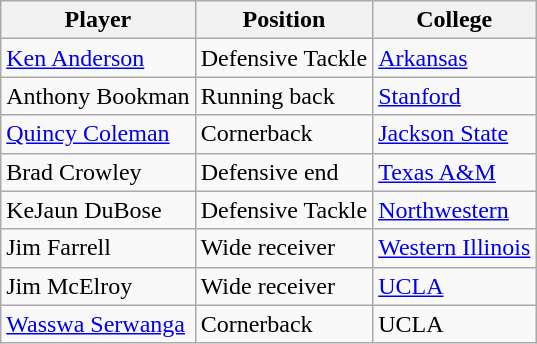<table class="wikitable">
<tr>
<th>Player</th>
<th>Position</th>
<th>College</th>
</tr>
<tr>
<td><a href='#'>Ken Anderson</a></td>
<td>Defensive Tackle</td>
<td><a href='#'>Arkansas</a></td>
</tr>
<tr>
<td>Anthony Bookman</td>
<td>Running back</td>
<td><a href='#'>Stanford</a></td>
</tr>
<tr>
<td><a href='#'>Quincy Coleman</a></td>
<td>Cornerback</td>
<td><a href='#'>Jackson State</a></td>
</tr>
<tr>
<td>Brad Crowley</td>
<td>Defensive end</td>
<td><a href='#'>Texas A&M</a></td>
</tr>
<tr>
<td>KeJaun DuBose</td>
<td>Defensive Tackle</td>
<td><a href='#'>Northwestern</a></td>
</tr>
<tr>
<td>Jim Farrell</td>
<td>Wide receiver</td>
<td><a href='#'>Western Illinois</a></td>
</tr>
<tr>
<td>Jim McElroy</td>
<td>Wide receiver</td>
<td><a href='#'>UCLA</a></td>
</tr>
<tr>
<td><a href='#'>Wasswa Serwanga</a></td>
<td>Cornerback</td>
<td>UCLA</td>
</tr>
</table>
